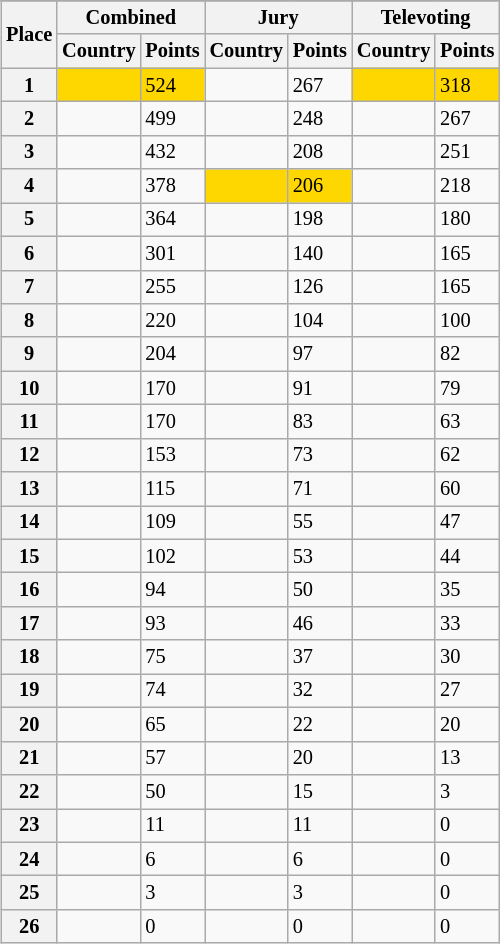<table class="wikitable collapsible plainrowheaders" style="float:right; margin:10px; font-size:85%;">
<tr>
</tr>
<tr>
<th scope="col" rowspan="2">Place</th>
<th scope="col" colspan="2">Combined</th>
<th scope="col" colspan="2">Jury</th>
<th scope="col" colspan="2">Televoting</th>
</tr>
<tr>
<th scope="col">Country</th>
<th scope="col">Points</th>
<th scope="col">Country</th>
<th scope="col">Points</th>
<th scope="col">Country</th>
<th scope="col">Points</th>
</tr>
<tr>
<th scope="row" style="text-align:center;">1</th>
<td bgcolor="gold"></td>
<td bgcolor="gold">524</td>
<td></td>
<td>267</td>
<td bgcolor="gold"></td>
<td bgcolor="gold">318</td>
</tr>
<tr>
<th scope="row" style="text-align:center;">2</th>
<td></td>
<td>499</td>
<td></td>
<td>248</td>
<td></td>
<td>267</td>
</tr>
<tr>
<th scope="row" style="text-align:center;">3</th>
<td></td>
<td>432</td>
<td></td>
<td>208</td>
<td></td>
<td>251</td>
</tr>
<tr>
<th scope="row" style="text-align:center;">4</th>
<td></td>
<td>378</td>
<td bgcolor="gold"></td>
<td bgcolor="gold">206</td>
<td></td>
<td>218</td>
</tr>
<tr>
<th scope="row" style="text-align:center;">5</th>
<td></td>
<td>364</td>
<td></td>
<td>198</td>
<td></td>
<td>180</td>
</tr>
<tr>
<th scope="row" style="text-align:center;">6</th>
<td></td>
<td>301</td>
<td></td>
<td>140</td>
<td></td>
<td>165</td>
</tr>
<tr>
<th scope="row" style="text-align:center;">7</th>
<td></td>
<td>255</td>
<td></td>
<td>126</td>
<td></td>
<td>165</td>
</tr>
<tr>
<th scope="row" style="text-align:center;">8</th>
<td></td>
<td>220</td>
<td></td>
<td>104</td>
<td></td>
<td>100</td>
</tr>
<tr>
<th scope="row" style="text-align:center;">9</th>
<td></td>
<td>204</td>
<td></td>
<td>97</td>
<td></td>
<td>82</td>
</tr>
<tr>
<th scope="row" style="text-align:center;">10</th>
<td></td>
<td>170</td>
<td></td>
<td>91</td>
<td></td>
<td>79</td>
</tr>
<tr>
<th scope="row" style="text-align:center;">11</th>
<td></td>
<td>170</td>
<td></td>
<td>83</td>
<td></td>
<td>63</td>
</tr>
<tr>
<th scope="row" style="text-align:center;">12</th>
<td></td>
<td>153</td>
<td></td>
<td>73</td>
<td></td>
<td>62</td>
</tr>
<tr>
<th scope="row" style="text-align:center;">13</th>
<td></td>
<td>115</td>
<td></td>
<td>71</td>
<td></td>
<td>60</td>
</tr>
<tr>
<th scope="row" style="text-align:center;">14</th>
<td></td>
<td>109</td>
<td></td>
<td>55</td>
<td></td>
<td>47</td>
</tr>
<tr>
<th scope="row" style="text-align:center;">15</th>
<td></td>
<td>102</td>
<td></td>
<td>53</td>
<td></td>
<td>44</td>
</tr>
<tr>
<th scope="row" style="text-align:center;">16</th>
<td></td>
<td>94</td>
<td></td>
<td>50</td>
<td></td>
<td>35</td>
</tr>
<tr>
<th scope="row" style="text-align:center;">17</th>
<td></td>
<td>93</td>
<td></td>
<td>46</td>
<td></td>
<td>33</td>
</tr>
<tr>
<th scope="row" style="text-align:center;">18</th>
<td></td>
<td>75</td>
<td></td>
<td>37</td>
<td></td>
<td>30</td>
</tr>
<tr>
<th scope="row" style="text-align:center;">19</th>
<td></td>
<td>74</td>
<td></td>
<td>32</td>
<td></td>
<td>27</td>
</tr>
<tr>
<th scope="row" style="text-align:center;">20</th>
<td></td>
<td>65</td>
<td></td>
<td>22</td>
<td></td>
<td>20</td>
</tr>
<tr>
<th scope="row" style="text-align:center;">21</th>
<td></td>
<td>57</td>
<td></td>
<td>20</td>
<td></td>
<td>13</td>
</tr>
<tr>
<th scope="row" style="text-align:center;">22</th>
<td></td>
<td>50</td>
<td></td>
<td>15</td>
<td></td>
<td>3</td>
</tr>
<tr>
<th scope="row" style="text-align:center;">23</th>
<td></td>
<td>11</td>
<td></td>
<td>11</td>
<td></td>
<td>0</td>
</tr>
<tr>
<th scope="row" style="text-align:center;">24</th>
<td></td>
<td>6</td>
<td></td>
<td>6</td>
<td></td>
<td>0</td>
</tr>
<tr>
<th scope="row" style="text-align:center;">25</th>
<td></td>
<td>3</td>
<td></td>
<td>3</td>
<td></td>
<td>0</td>
</tr>
<tr>
<th scope="row" style="text-align:center;">26</th>
<td></td>
<td>0</td>
<td></td>
<td>0</td>
<td></td>
<td>0</td>
</tr>
</table>
